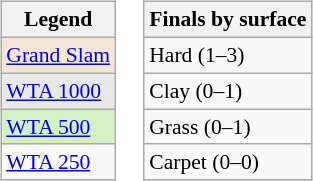<table>
<tr valign=top>
<td><br><table class="wikitable" style="font-size:90%;">
<tr>
<th>Legend</th>
</tr>
<tr style="background:#f3e6d7;">
<td><a href='#'>Grand Slam</a></td>
</tr>
<tr style="background:#e9e9e9;">
<td><a href='#'>WTA 1000</a></td>
</tr>
<tr style="background:#d4f1c5;">
<td><a href='#'>WTA 500</a></td>
</tr>
<tr>
<td><a href='#'>WTA 250</a></td>
</tr>
</table>
</td>
<td><br><table class="wikitable" style="font-size:90%;">
<tr>
<th>Finals by surface</th>
</tr>
<tr>
<td>Hard (1–3)</td>
</tr>
<tr>
<td>Clay (0–1)</td>
</tr>
<tr>
<td>Grass (0–1)</td>
</tr>
<tr>
<td>Carpet (0–0)</td>
</tr>
</table>
</td>
</tr>
</table>
